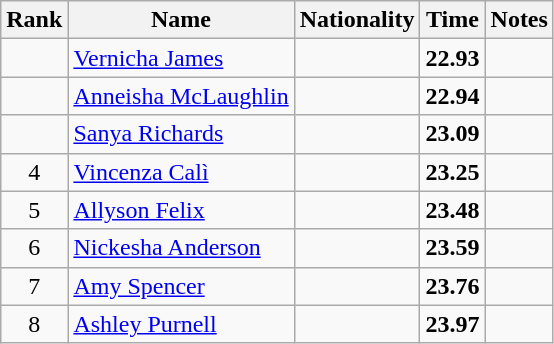<table class="wikitable sortable" style="text-align:center">
<tr>
<th>Rank</th>
<th>Name</th>
<th>Nationality</th>
<th>Time</th>
<th>Notes</th>
</tr>
<tr>
<td></td>
<td align=left><a href='#'>Vernicha James</a></td>
<td align=left></td>
<td><strong>22.93</strong></td>
<td></td>
</tr>
<tr>
<td></td>
<td align=left><a href='#'>Anneisha McLaughlin</a></td>
<td align=left></td>
<td><strong>22.94</strong></td>
<td></td>
</tr>
<tr>
<td></td>
<td align=left><a href='#'>Sanya Richards</a></td>
<td align=left></td>
<td><strong>23.09</strong></td>
<td></td>
</tr>
<tr>
<td>4</td>
<td align=left><a href='#'>Vincenza Calì</a></td>
<td align=left></td>
<td><strong>23.25</strong></td>
<td></td>
</tr>
<tr>
<td>5</td>
<td align=left><a href='#'>Allyson Felix</a></td>
<td align=left></td>
<td><strong>23.48</strong></td>
<td></td>
</tr>
<tr>
<td>6</td>
<td align=left><a href='#'>Nickesha Anderson</a></td>
<td align=left></td>
<td><strong>23.59</strong></td>
<td></td>
</tr>
<tr>
<td>7</td>
<td align=left><a href='#'>Amy Spencer</a></td>
<td align=left></td>
<td><strong>23.76</strong></td>
<td></td>
</tr>
<tr>
<td>8</td>
<td align=left><a href='#'>Ashley Purnell</a></td>
<td align=left></td>
<td><strong>23.97</strong></td>
<td></td>
</tr>
</table>
